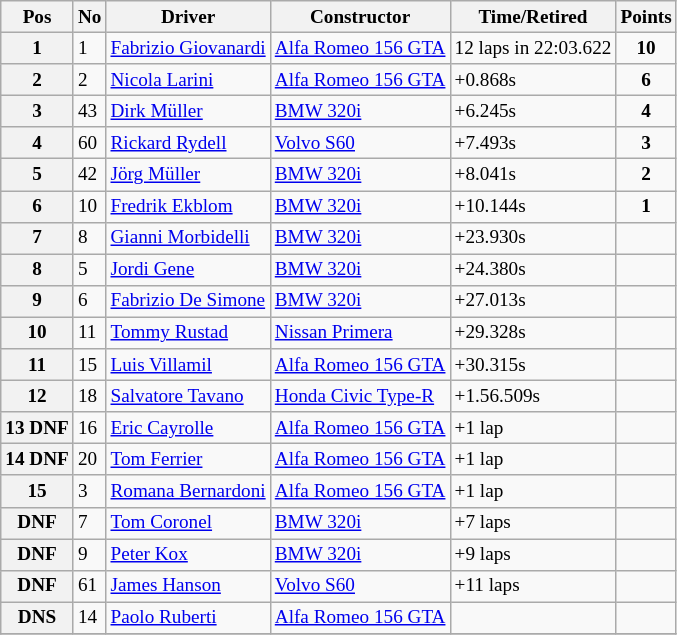<table class="wikitable" style="font-size: 80%;">
<tr>
<th>Pos</th>
<th>No</th>
<th>Driver</th>
<th>Constructor</th>
<th>Time/Retired</th>
<th>Points</th>
</tr>
<tr>
<th>1</th>
<td>1</td>
<td> <a href='#'>Fabrizio Giovanardi</a></td>
<td><a href='#'>Alfa Romeo 156 GTA</a></td>
<td>12 laps in 22:03.622</td>
<td style="text-align:center"><strong>10</strong></td>
</tr>
<tr>
<th>2</th>
<td>2</td>
<td> <a href='#'>Nicola Larini</a></td>
<td><a href='#'>Alfa Romeo 156 GTA</a></td>
<td>+0.868s</td>
<td style="text-align:center"><strong>6</strong></td>
</tr>
<tr>
<th>3</th>
<td>43</td>
<td> <a href='#'>Dirk Müller</a></td>
<td><a href='#'>BMW 320i</a></td>
<td>+6.245s</td>
<td style="text-align:center"><strong>4</strong></td>
</tr>
<tr>
<th>4</th>
<td>60</td>
<td> <a href='#'>Rickard Rydell</a></td>
<td><a href='#'>Volvo S60</a></td>
<td>+7.493s</td>
<td style="text-align:center"><strong>3</strong></td>
</tr>
<tr>
<th>5</th>
<td>42</td>
<td> <a href='#'>Jörg Müller</a></td>
<td><a href='#'>BMW 320i</a></td>
<td>+8.041s</td>
<td style="text-align:center"><strong>2</strong></td>
</tr>
<tr>
<th>6</th>
<td>10</td>
<td> <a href='#'>Fredrik Ekblom</a></td>
<td><a href='#'>BMW 320i</a></td>
<td>+10.144s</td>
<td style="text-align:center"><strong>1</strong></td>
</tr>
<tr>
<th>7</th>
<td>8</td>
<td> <a href='#'>Gianni Morbidelli</a></td>
<td><a href='#'>BMW 320i</a></td>
<td>+23.930s</td>
<td></td>
</tr>
<tr>
<th>8</th>
<td>5</td>
<td> <a href='#'>Jordi Gene</a></td>
<td><a href='#'>BMW 320i</a></td>
<td>+24.380s</td>
<td></td>
</tr>
<tr>
<th>9</th>
<td>6</td>
<td> <a href='#'>Fabrizio De Simone</a></td>
<td><a href='#'>BMW 320i</a></td>
<td>+27.013s</td>
<td></td>
</tr>
<tr>
<th>10</th>
<td>11</td>
<td> <a href='#'>Tommy Rustad</a></td>
<td><a href='#'>Nissan Primera</a></td>
<td>+29.328s</td>
<td></td>
</tr>
<tr>
<th>11</th>
<td>15</td>
<td> <a href='#'>Luis Villamil</a></td>
<td><a href='#'>Alfa Romeo 156 GTA</a></td>
<td>+30.315s</td>
<td></td>
</tr>
<tr>
<th>12</th>
<td>18</td>
<td> <a href='#'>Salvatore Tavano</a></td>
<td><a href='#'>Honda Civic Type-R</a></td>
<td>+1.56.509s</td>
<td></td>
</tr>
<tr>
<th>13 DNF</th>
<td>16</td>
<td> <a href='#'>Eric Cayrolle</a></td>
<td><a href='#'>Alfa Romeo 156 GTA</a></td>
<td>+1 lap</td>
<td></td>
</tr>
<tr>
<th>14 DNF</th>
<td>20</td>
<td> <a href='#'>Tom Ferrier</a></td>
<td><a href='#'>Alfa Romeo 156 GTA</a></td>
<td>+1 lap</td>
<td></td>
</tr>
<tr>
<th>15</th>
<td>3</td>
<td> <a href='#'>Romana Bernardoni</a></td>
<td><a href='#'>Alfa Romeo 156 GTA</a></td>
<td>+1 lap</td>
<td></td>
</tr>
<tr>
<th>DNF</th>
<td>7</td>
<td> <a href='#'>Tom Coronel</a></td>
<td><a href='#'>BMW 320i</a></td>
<td>+7 laps</td>
<td></td>
</tr>
<tr>
<th>DNF</th>
<td>9</td>
<td> <a href='#'>Peter Kox</a></td>
<td><a href='#'>BMW 320i</a></td>
<td>+9 laps</td>
<td></td>
</tr>
<tr>
<th>DNF</th>
<td>61</td>
<td> <a href='#'>James Hanson</a></td>
<td><a href='#'>Volvo S60</a></td>
<td>+11 laps</td>
<td></td>
</tr>
<tr>
<th>DNS</th>
<td>14</td>
<td> <a href='#'>Paolo Ruberti</a></td>
<td><a href='#'>Alfa Romeo 156 GTA</a></td>
<td></td>
<td></td>
</tr>
<tr>
</tr>
</table>
